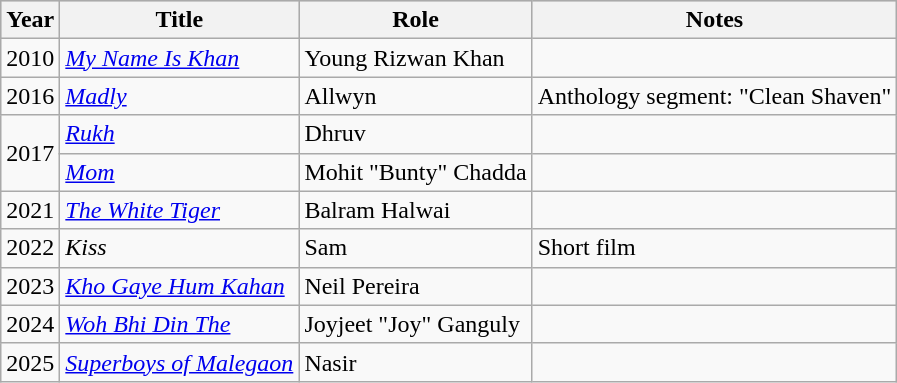<table class="wikitable sortable plainrowheaders">
<tr style="background:#ccc; text-align:center;">
<th scope="col">Year</th>
<th scope="col">Title</th>
<th scope="col">Role</th>
<th scope="col" class="unsortable">Notes</th>
</tr>
<tr>
<td>2010</td>
<td scope="row"><em><a href='#'>My Name Is Khan</a></em></td>
<td>Young Rizwan Khan</td>
<td></td>
</tr>
<tr>
<td>2016</td>
<td scope="row"><em><a href='#'>Madly</a></em></td>
<td>Allwyn</td>
<td>Anthology segment: "Clean Shaven"</td>
</tr>
<tr>
<td rowspan=2>2017</td>
<td scope="row"><em><a href='#'>Rukh</a></em></td>
<td>Dhruv</td>
<td></td>
</tr>
<tr>
<td scope="row"><em><a href='#'>Mom</a></em></td>
<td>Mohit "Bunty" Chadda</td>
<td></td>
</tr>
<tr>
<td>2021</td>
<td scope="row"><em><a href='#'>The White Tiger</a></em></td>
<td>Balram Halwai</td>
<td></td>
</tr>
<tr>
<td>2022</td>
<td scope="row"><em>Kiss</em></td>
<td>Sam</td>
<td>Short film</td>
</tr>
<tr>
<td>2023</td>
<td scope="row"><em><a href='#'>Kho Gaye Hum Kahan</a></em></td>
<td>Neil Pereira</td>
<td></td>
</tr>
<tr>
<td>2024</td>
<td scope="row"><em><a href='#'>Woh Bhi Din The</a></em></td>
<td>Joyjeet "Joy" Ganguly</td>
<td></td>
</tr>
<tr>
<td>2025</td>
<td><em><a href='#'>Superboys of Malegaon</a></em></td>
<td>Nasir</td>
<td></td>
</tr>
</table>
